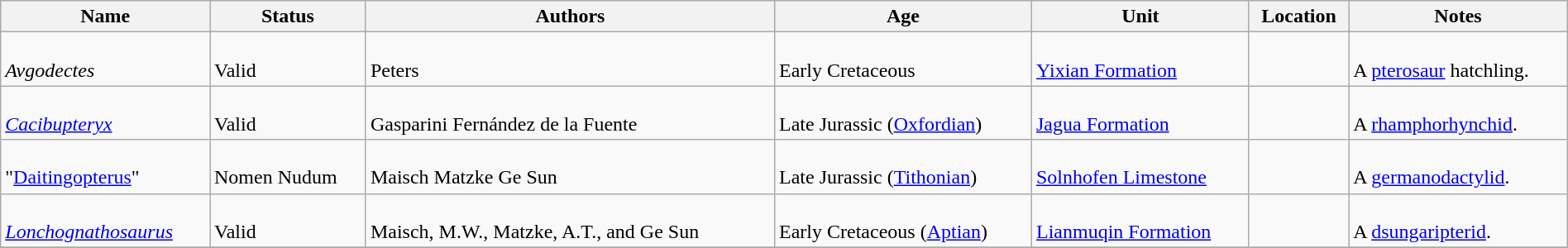<table class="wikitable sortable" align="center" width="100%">
<tr>
<th>Name</th>
<th>Status</th>
<th colspan="2">Authors</th>
<th>Age</th>
<th>Unit</th>
<th>Location</th>
<th>Notes</th>
</tr>
<tr>
<td><br><em>Avgodectes</em></td>
<td><br>Valid</td>
<td style="border-right:0px" valign="top"><br>Peters</td>
<td style="border-left:0px" valign="top"></td>
<td><br>Early Cretaceous</td>
<td><br><a href='#'>Yixian Formation</a></td>
<td><br></td>
<td><br>A <a href='#'>pterosaur</a> hatchling.</td>
</tr>
<tr>
<td><br><em><a href='#'>Cacibupteryx</a></em></td>
<td><br>Valid</td>
<td style="border-right:0px" valign="top"><br>Gasparini
Fernández
de la Fuente</td>
<td style="border-left:0px" valign="top"></td>
<td><br>Late Jurassic (<a href='#'>Oxfordian</a>)</td>
<td><br><a href='#'>Jagua Formation</a></td>
<td><br></td>
<td><br>A <a href='#'>rhamphorhynchid</a>.</td>
</tr>
<tr>
<td><br>"<a href='#'>Daitingopterus</a>"</td>
<td><br>Nomen Nudum</td>
<td style="border-right:0px" valign="top"><br>Maisch
Matzke
Ge Sun</td>
<td style="border-left:0px" valign="top"></td>
<td><br>Late Jurassic (<a href='#'>Tithonian</a>)</td>
<td><br><a href='#'>Solnhofen Limestone</a></td>
<td><br></td>
<td><br>A <a href='#'>germanodactylid</a>.</td>
</tr>
<tr>
<td><br><em><a href='#'>Lonchognathosaurus</a></em></td>
<td><br>Valid</td>
<td style="border-right:0px" valign="top"><br>Maisch, M.W.,
Matzke, A.T., and
Ge Sun</td>
<td style="border-left:0px" valign="top"></td>
<td><br>Early Cretaceous (<a href='#'>Aptian</a>)</td>
<td><br><a href='#'>Lianmuqin Formation</a></td>
<td><br></td>
<td><br>A <a href='#'>dsungaripterid</a>.</td>
</tr>
<tr>
</tr>
</table>
